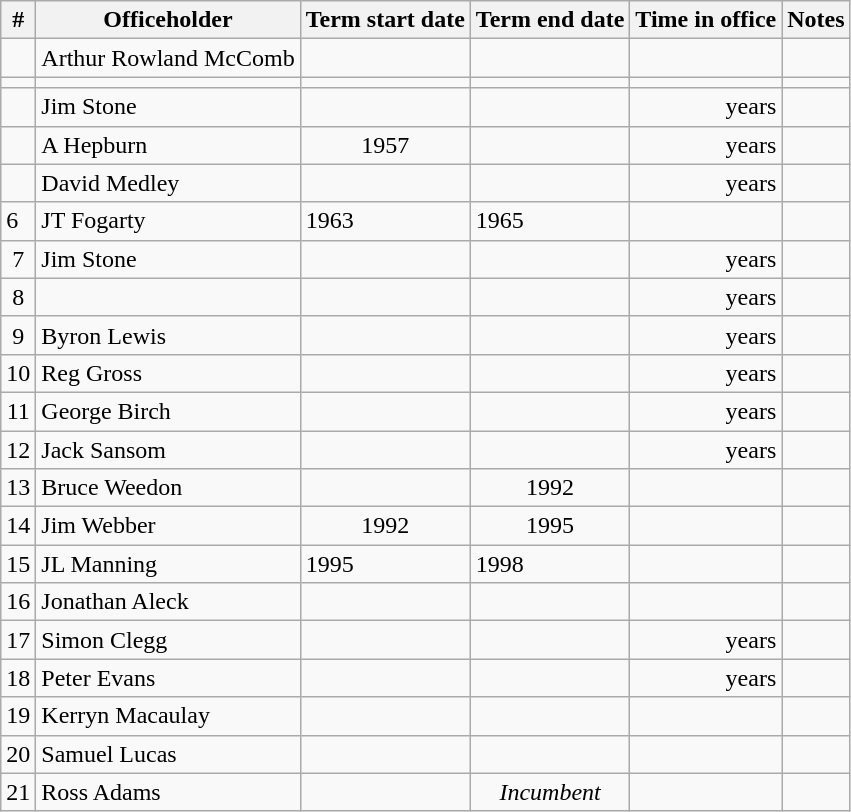<table class='wikitable sortable'>
<tr>
<th>#</th>
<th>Officeholder</th>
<th>Term start date</th>
<th>Term end date</th>
<th>Time in office</th>
<th>Notes</th>
</tr>
<tr>
<td align=center></td>
<td>Arthur Rowland McComb</td>
<td align=center></td>
<td align=center></td>
<td align=right></td>
<td></td>
</tr>
<tr>
<td align=center></td>
<td></td>
<td align=center></td>
<td align=center></td>
<td align=right></td>
<td></td>
</tr>
<tr>
<td align=center></td>
<td>Jim Stone</td>
<td align=center></td>
<td align=center></td>
<td align=right> years</td>
<td></td>
</tr>
<tr>
<td align=center></td>
<td>A Hepburn</td>
<td align=center>1957</td>
<td align=center></td>
<td align=right> years</td>
<td></td>
</tr>
<tr>
<td align=center></td>
<td>David Medley</td>
<td align=center></td>
<td align=center></td>
<td align=right> years</td>
<td></td>
</tr>
<tr>
<td>6</td>
<td>JT Fogarty</td>
<td>1963</td>
<td>1965</td>
<td></td>
<td></td>
</tr>
<tr>
<td align="center">7</td>
<td>Jim Stone</td>
<td align="center"></td>
<td align="center"></td>
<td align="right"> years</td>
<td></td>
</tr>
<tr>
<td align="center">8</td>
<td></td>
<td align="center"></td>
<td align="center"></td>
<td align="right"> years</td>
<td></td>
</tr>
<tr>
<td align="center">9</td>
<td>Byron Lewis</td>
<td align="center"></td>
<td align="center"></td>
<td align="right"> years</td>
<td></td>
</tr>
<tr>
<td align="center">10</td>
<td>Reg Gross</td>
<td align="center"></td>
<td align="center"></td>
<td align="right"> years</td>
<td></td>
</tr>
<tr>
<td align="center">11</td>
<td>George Birch</td>
<td align="center"></td>
<td align="center"></td>
<td align="right"> years</td>
<td></td>
</tr>
<tr>
<td align="center">12</td>
<td>Jack Sansom</td>
<td align="center"></td>
<td align="center"></td>
<td align="right"> years</td>
<td></td>
</tr>
<tr>
<td align="center">13</td>
<td>Bruce Weedon</td>
<td align="center"></td>
<td align="center">1992</td>
<td align="right"></td>
<td></td>
</tr>
<tr>
<td align="center">14</td>
<td>Jim Webber</td>
<td align="center">1992</td>
<td align="center">1995</td>
<td align="right"></td>
<td></td>
</tr>
<tr>
<td>15</td>
<td>JL Manning</td>
<td>1995</td>
<td>1998</td>
<td></td>
<td></td>
</tr>
<tr>
<td align="center">16</td>
<td>Jonathan Aleck</td>
<td align="center"></td>
<td align="center"></td>
<td align="right"></td>
<td></td>
</tr>
<tr>
<td align="center">17</td>
<td>Simon Clegg</td>
<td align="center"></td>
<td align="center"></td>
<td align="right"> years</td>
<td></td>
</tr>
<tr>
<td align="center">18</td>
<td>Peter Evans</td>
<td align="center"></td>
<td align="center"></td>
<td align="right"> years</td>
<td></td>
</tr>
<tr>
<td align="center">19</td>
<td>Kerryn Macaulay</td>
<td align="center"></td>
<td align="center"></td>
<td align="right"></td>
<td></td>
</tr>
<tr>
<td align="center">20</td>
<td>Samuel Lucas</td>
<td align="center"></td>
<td align="center"></td>
<td align="right"></td>
<td></td>
</tr>
<tr>
<td align="center">21</td>
<td>Ross Adams</td>
<td align="center"></td>
<td align="center"><em>Incumbent</em></td>
<td align="right"></td>
<td></td>
</tr>
</table>
